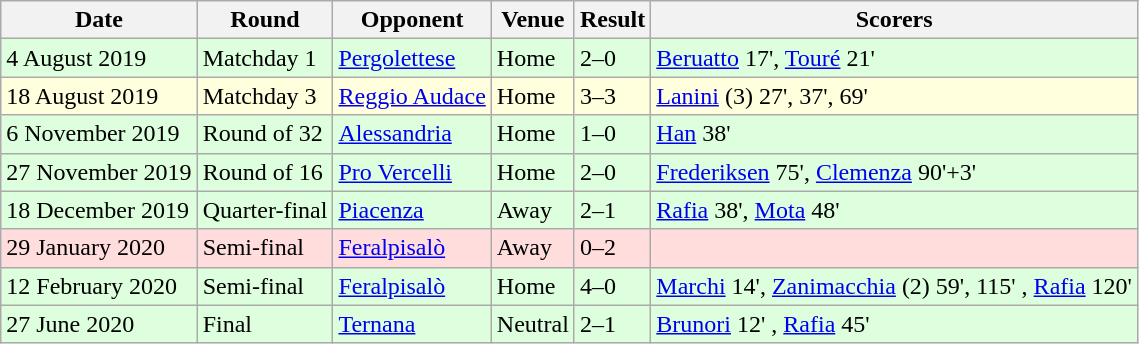<table class="wikitable" style="text-align:left">
<tr>
<th>Date</th>
<th>Round</th>
<th>Opponent</th>
<th>Venue</th>
<th>Result</th>
<th>Scorers</th>
</tr>
<tr style="background:#ddffdd">
<td>4 August 2019</td>
<td>Matchday 1</td>
<td><a href='#'>Pergolettese</a></td>
<td>Home</td>
<td>2–0</td>
<td><a href='#'>Beruatto</a> 17', <a href='#'>Touré</a> 21'</td>
</tr>
<tr style="background:#ffffdd">
<td>18 August 2019</td>
<td>Matchday 3</td>
<td><a href='#'>Reggio Audace</a></td>
<td>Home</td>
<td>3–3</td>
<td><a href='#'>Lanini</a> (3) 27', 37', 69'</td>
</tr>
<tr style="background:#ddffdd">
<td>6 November 2019</td>
<td>Round of 32</td>
<td><a href='#'>Alessandria</a></td>
<td>Home</td>
<td>1–0</td>
<td><a href='#'>Han</a> 38' </td>
</tr>
<tr style="background:#ddffdd">
<td>27 November 2019</td>
<td>Round of 16</td>
<td><a href='#'>Pro Vercelli</a></td>
<td>Home</td>
<td>2–0</td>
<td><a href='#'>Frederiksen</a> 75', <a href='#'>Clemenza</a> 90'+3'</td>
</tr>
<tr style="background:#ddffdd">
<td>18 December 2019</td>
<td>Quarter-final</td>
<td><a href='#'>Piacenza</a></td>
<td>Away</td>
<td>2–1</td>
<td><a href='#'>Rafia</a> 38', <a href='#'>Mota</a> 48' </td>
</tr>
<tr style="background:#ffdddd">
<td>29 January 2020</td>
<td>Semi-final</td>
<td><a href='#'>Feralpisalò</a></td>
<td>Away</td>
<td>0–2</td>
<td></td>
</tr>
<tr style="background:#ddffdd">
<td>12 February 2020</td>
<td>Semi-final</td>
<td><a href='#'>Feralpisalò</a></td>
<td>Home</td>
<td>4–0 </td>
<td><a href='#'>Marchi</a> 14', <a href='#'>Zanimacchia</a> (2) 59', 115' , <a href='#'>Rafia</a> 120'</td>
</tr>
<tr style="background:#ddffdd">
<td>27 June 2020</td>
<td>Final</td>
<td><a href='#'>Ternana</a></td>
<td>Neutral</td>
<td>2–1</td>
<td><a href='#'>Brunori</a> 12' , <a href='#'>Rafia</a> 45'</td>
</tr>
</table>
